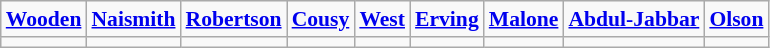<table class="wikitable" style="white-space:nowrap; font-size:90%;">
<tr>
<td><strong><a href='#'>Wooden</a></strong></td>
<td><strong><a href='#'>Naismith</a></strong></td>
<td><strong><a href='#'>Robertson</a></strong></td>
<td><strong><a href='#'>Cousy</a></strong></td>
<td><strong><a href='#'>West</a></strong></td>
<td><strong><a href='#'>Erving</a></strong></td>
<td><strong><a href='#'>Malone</a></strong></td>
<td><strong><a href='#'>Abdul-Jabbar</a></strong></td>
<td><strong><a href='#'>Olson</a></strong></td>
</tr>
<tr>
<td></td>
<td></td>
<td></td>
<td></td>
<td></td>
<td></td>
<td></td>
<td></td>
<td></td>
</tr>
</table>
